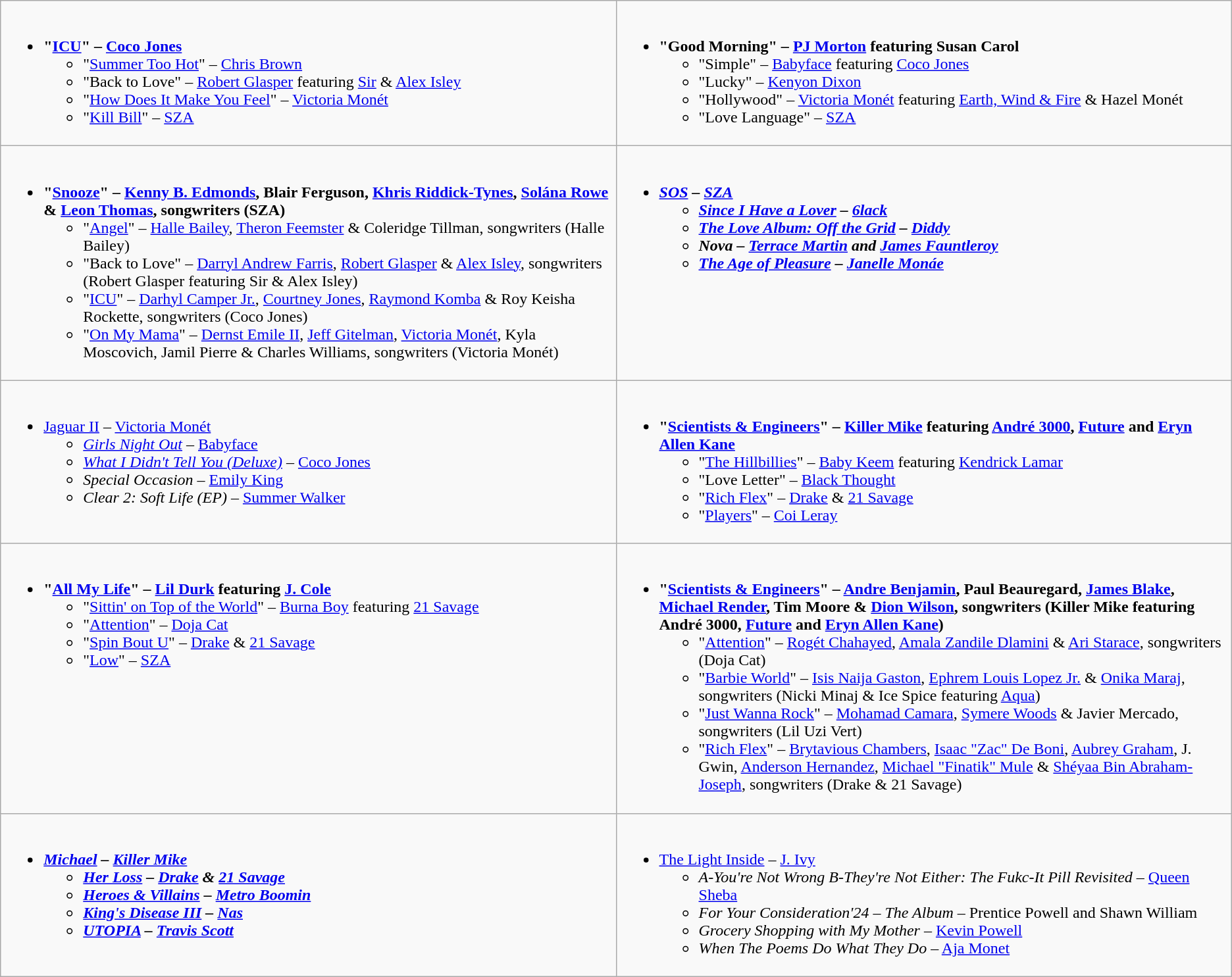<table class="wikitable">
<tr>
<td style="vertical-align:top;" width="50%"><br><ul><li><strong>"<a href='#'>ICU</a>" – <a href='#'>Coco Jones</a></strong><ul><li>"<a href='#'>Summer Too Hot</a>" – <a href='#'>Chris Brown</a></li><li>"Back to Love" – <a href='#'>Robert Glasper</a> featuring <a href='#'>Sir</a> & <a href='#'>Alex Isley</a></li><li>"<a href='#'>How Does It Make You Feel</a>" – <a href='#'>Victoria Monét</a></li><li>"<a href='#'>Kill Bill</a>" – <a href='#'>SZA</a></li></ul></li></ul></td>
<td style="vertical-align:top;" width="50%"><br><ul><li><strong>"Good Morning" – <a href='#'>PJ Morton</a> featuring Susan Carol</strong><ul><li>"Simple" – <a href='#'>Babyface</a> featuring <a href='#'>Coco Jones</a></li><li>"Lucky" – <a href='#'>Kenyon Dixon</a></li><li>"Hollywood" – <a href='#'>Victoria Monét</a> featuring <a href='#'>Earth, Wind & Fire</a> & Hazel Monét</li><li>"Love Language" – <a href='#'>SZA</a></li></ul></li></ul></td>
</tr>
<tr>
<td style="vertical-align:top;" width="50%"><br><ul><li><strong>"<a href='#'>Snooze</a>" – <a href='#'>Kenny B. Edmonds</a>, Blair Ferguson, <a href='#'>Khris Riddick-Tynes</a>, <a href='#'>Solána Rowe</a> & <a href='#'>Leon Thomas</a>, songwriters (SZA)</strong><ul><li>"<a href='#'>Angel</a>" – <a href='#'>Halle Bailey</a>, <a href='#'>Theron Feemster</a> & Coleridge Tillman, songwriters (Halle Bailey)</li><li>"Back to Love" – <a href='#'>Darryl Andrew Farris</a>, <a href='#'>Robert Glasper</a> & <a href='#'>Alex Isley</a>, songwriters (Robert Glasper featuring Sir & Alex Isley)</li><li>"<a href='#'>ICU</a>" – <a href='#'>Darhyl Camper Jr.</a>, <a href='#'>Courtney Jones</a>, <a href='#'>Raymond Komba</a> & Roy Keisha Rockette, songwriters (Coco Jones)</li><li>"<a href='#'>On My Mama</a>" – <a href='#'>Dernst Emile II</a>, <a href='#'>Jeff Gitelman</a>, <a href='#'>Victoria Monét</a>, Kyla Moscovich, Jamil Pierre & Charles Williams, songwriters (Victoria Monét)</li></ul></li></ul></td>
<td style="vertical-align:top;" width="50%"><br><ul><li><strong><em><a href='#'>SOS</a><em> – <a href='#'>SZA</a><strong><ul><li></em><a href='#'>Since I Have a Lover</a><em> – <a href='#'>6lack</a></li><li></em><a href='#'>The Love Album: Off the Grid</a><em> – <a href='#'>Diddy</a></li><li></em>Nova<em> – <a href='#'>Terrace Martin</a> and <a href='#'>James Fauntleroy</a></li><li></em><a href='#'>The Age of Pleasure</a><em> – <a href='#'>Janelle Monáe</a></li></ul></li></ul></td>
</tr>
<tr>
<td style="vertical-align:top;" width="50%"><br><ul><li></em></strong><a href='#'>Jaguar II</a></em> – <a href='#'>Victoria Monét</a></strong><ul><li><em><a href='#'>Girls Night Out</a></em> – <a href='#'>Babyface</a></li><li><em><a href='#'>What I Didn't Tell You (Deluxe)</a></em> – <a href='#'>Coco Jones</a></li><li><em>Special Occasion</em> – <a href='#'>Emily King</a></li><li><em>Clear 2: Soft Life (EP)</em> – <a href='#'>Summer Walker</a></li></ul></li></ul></td>
<td style="vertical-align:top;" width="50%"><br><ul><li><strong>"<a href='#'>Scientists & Engineers</a>" – <a href='#'>Killer Mike</a> featuring <a href='#'>André 3000</a>, <a href='#'>Future</a> and <a href='#'>Eryn Allen Kane</a></strong><ul><li>"<a href='#'>The Hillbillies</a>" – <a href='#'>Baby Keem</a> featuring <a href='#'>Kendrick Lamar</a></li><li>"Love Letter" – <a href='#'>Black Thought</a></li><li>"<a href='#'>Rich Flex</a>" – <a href='#'>Drake</a> & <a href='#'>21 Savage</a></li><li>"<a href='#'>Players</a>" – <a href='#'>Coi Leray</a></li></ul></li></ul></td>
</tr>
<tr>
<td style="vertical-align:top;" width="50%"><br><ul><li><strong>"<a href='#'>All My Life</a>" – <a href='#'>Lil Durk</a> featuring <a href='#'>J. Cole</a></strong><ul><li>"<a href='#'>Sittin' on Top of the World</a>" – <a href='#'>Burna Boy</a> featuring <a href='#'>21 Savage</a></li><li>"<a href='#'>Attention</a>" – <a href='#'>Doja Cat</a></li><li>"<a href='#'>Spin Bout U</a>" – <a href='#'>Drake</a> & <a href='#'>21 Savage</a></li><li>"<a href='#'>Low</a>" – <a href='#'>SZA</a></li></ul></li></ul></td>
<td style="vertical-align:top;" width="50%"><br><ul><li><strong>"<a href='#'>Scientists & Engineers</a>" – <a href='#'>Andre Benjamin</a>, Paul Beauregard, <a href='#'>James Blake</a>, <a href='#'>Michael Render</a>, Tim Moore & <a href='#'>Dion Wilson</a>, songwriters (Killer Mike featuring André 3000, <a href='#'>Future</a> and <a href='#'>Eryn Allen Kane</a>)</strong><ul><li>"<a href='#'>Attention</a>" – <a href='#'>Rogét Chahayed</a>, <a href='#'>Amala Zandile Dlamini</a> & <a href='#'>Ari Starace</a>, songwriters (Doja Cat)</li><li>"<a href='#'>Barbie World</a>" – <a href='#'>Isis Naija Gaston</a>, <a href='#'>Ephrem Louis Lopez Jr.</a> & <a href='#'>Onika Maraj</a>, songwriters (Nicki Minaj & Ice Spice featuring <a href='#'>Aqua</a>)</li><li>"<a href='#'>Just Wanna Rock</a>" – <a href='#'>Mohamad Camara</a>, <a href='#'>Symere Woods</a> & Javier Mercado, songwriters (Lil Uzi Vert)</li><li>"<a href='#'>Rich Flex</a>" – <a href='#'>Brytavious Chambers</a>, <a href='#'>Isaac "Zac" De Boni</a>, <a href='#'>Aubrey Graham</a>, J. Gwin, <a href='#'>Anderson Hernandez</a>, <a href='#'>Michael "Finatik" Mule</a> & <a href='#'>Shéyaa Bin Abraham-Joseph</a>, songwriters (Drake & 21 Savage)</li></ul></li></ul></td>
</tr>
<tr>
<td style="vertical-align:top;" width="50%"><br><ul><li><strong><em><a href='#'>Michael</a><em> – <a href='#'>Killer Mike</a><strong><ul><li></em><a href='#'>Her Loss</a><em> – <a href='#'>Drake</a> & <a href='#'>21 Savage</a></li><li></em><a href='#'>Heroes & Villains</a><em> – <a href='#'>Metro Boomin</a></li><li></em><a href='#'>King's Disease III</a><em> – <a href='#'>Nas</a></li><li></em><a href='#'>UTOPIA</a><em> – <a href='#'>Travis Scott</a></li></ul></li></ul></td>
<td style="vertical-align:top;" width="50%"><br><ul><li></em></strong><a href='#'>The Light Inside</a></em> – <a href='#'>J. Ivy</a></strong><ul><li><em>A-You're Not Wrong B-They're Not Either: The Fukc-It Pill Revisited</em> – <a href='#'>Queen Sheba</a></li><li><em>For Your Consideration'24 – The Album</em> – Prentice Powell and Shawn William</li><li><em>Grocery Shopping with My Mother</em> – <a href='#'>Kevin Powell</a></li><li><em>When The Poems Do What They Do</em> – <a href='#'>Aja Monet</a></li></ul></li></ul></td>
</tr>
</table>
